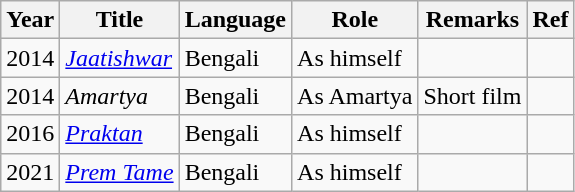<table class="wikitable sortable">
<tr>
<th>Year</th>
<th>Title</th>
<th>Language</th>
<th>Role</th>
<th>Remarks</th>
<th>Ref</th>
</tr>
<tr>
<td>2014</td>
<td><em><a href='#'>Jaatishwar</a></em></td>
<td>Bengali</td>
<td>As himself</td>
<td></td>
<td></td>
</tr>
<tr>
<td>2014</td>
<td><em>Amartya</em></td>
<td>Bengali</td>
<td>As Amartya</td>
<td>Short film</td>
<td></td>
</tr>
<tr>
<td>2016</td>
<td><em><a href='#'>Praktan</a></em></td>
<td>Bengali</td>
<td>As himself</td>
<td></td>
<td></td>
</tr>
<tr>
<td>2021</td>
<td><em><a href='#'>Prem Tame</a></em></td>
<td>Bengali</td>
<td>As himself</td>
<td></td>
<td></td>
</tr>
</table>
